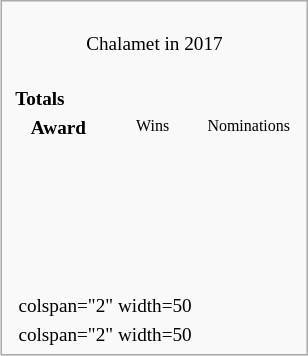<table class="infobox" style="width: 16em; text-align: left; font-size: 80%; vertical-align: middle;">
<tr>
<td colspan="3" style="text-align:center;"><br>Chalamet in 2017</td>
</tr>
<tr>
<td colspan="3"><br><table class="collapsible collapsed" width=100%>
<tr>
<th colspan="3" style="background-color#d9e8ff" text-align:center;">Totals</th>
</tr>
<tr style="background-color#d9e8ff; text-align:center;">
<th style="vertical-align: middle;">Award</th>
<td style="background#cceecc; font-size:8pt;" width="60px">Wins</td>
<td style="background#eecccc; font-size:8pt;" width="60px">Nominations</td>
</tr>
<tr>
<td align=center><br></td>
<td></td>
<td></td>
</tr>
<tr>
<td align=center><br></td>
<td></td>
<td></td>
</tr>
<tr>
<td align=center><br></td>
<td></td>
<td></td>
</tr>
<tr>
<td align=center><br></td>
<td></td>
<td></td>
</tr>
<tr>
<td align=center><br></td>
<td></td>
<td></td>
</tr>
<tr>
</tr>
</table>
</td>
</tr>
<tr style="background-color#d9e8ff">
<td></td>
<td>colspan="2" width=50 </td>
</tr>
<tr>
<td></td>
<td>colspan="2" width=50 </td>
</tr>
</table>
